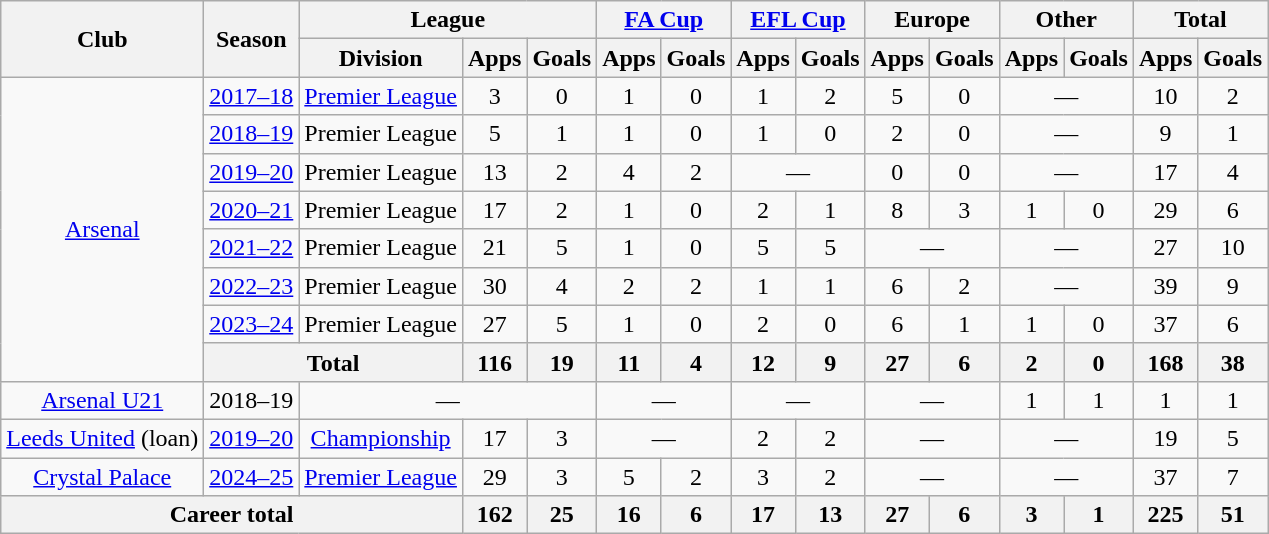<table class="wikitable" style="text-align: center;">
<tr>
<th rowspan="2">Club</th>
<th rowspan="2">Season</th>
<th colspan="3">League</th>
<th colspan="2"><a href='#'>FA Cup</a></th>
<th colspan="2"><a href='#'>EFL Cup</a></th>
<th colspan="2">Europe</th>
<th colspan="2">Other</th>
<th colspan="2">Total</th>
</tr>
<tr>
<th>Division</th>
<th>Apps</th>
<th>Goals</th>
<th>Apps</th>
<th>Goals</th>
<th>Apps</th>
<th>Goals</th>
<th>Apps</th>
<th>Goals</th>
<th>Apps</th>
<th>Goals</th>
<th>Apps</th>
<th>Goals</th>
</tr>
<tr>
<td rowspan="8"><a href='#'>Arsenal</a></td>
<td><a href='#'>2017–18</a></td>
<td><a href='#'>Premier League</a></td>
<td>3</td>
<td>0</td>
<td>1</td>
<td>0</td>
<td>1</td>
<td>2</td>
<td>5</td>
<td>0</td>
<td colspan="2">—</td>
<td>10</td>
<td>2</td>
</tr>
<tr>
<td><a href='#'>2018–19</a></td>
<td>Premier League</td>
<td>5</td>
<td>1</td>
<td>1</td>
<td>0</td>
<td>1</td>
<td>0</td>
<td>2</td>
<td>0</td>
<td colspan="2">—</td>
<td>9</td>
<td>1</td>
</tr>
<tr>
<td><a href='#'>2019–20</a></td>
<td>Premier League</td>
<td>13</td>
<td>2</td>
<td>4</td>
<td>2</td>
<td colspan="2">—</td>
<td>0</td>
<td>0</td>
<td colspan="2">—</td>
<td>17</td>
<td>4</td>
</tr>
<tr>
<td><a href='#'>2020–21</a></td>
<td>Premier League</td>
<td>17</td>
<td>2</td>
<td>1</td>
<td>0</td>
<td>2</td>
<td>1</td>
<td>8</td>
<td>3</td>
<td>1</td>
<td>0</td>
<td>29</td>
<td>6</td>
</tr>
<tr>
<td><a href='#'>2021–22</a></td>
<td>Premier League</td>
<td>21</td>
<td>5</td>
<td>1</td>
<td>0</td>
<td>5</td>
<td>5</td>
<td colspan="2">—</td>
<td colspan="2">—</td>
<td>27</td>
<td>10</td>
</tr>
<tr>
<td><a href='#'>2022–23</a></td>
<td>Premier League</td>
<td>30</td>
<td>4</td>
<td>2</td>
<td>2</td>
<td>1</td>
<td>1</td>
<td>6</td>
<td>2</td>
<td colspan="2">—</td>
<td>39</td>
<td>9</td>
</tr>
<tr>
<td><a href='#'>2023–24</a></td>
<td>Premier League</td>
<td>27</td>
<td>5</td>
<td>1</td>
<td>0</td>
<td>2</td>
<td>0</td>
<td>6</td>
<td>1</td>
<td>1</td>
<td>0</td>
<td>37</td>
<td>6</td>
</tr>
<tr>
<th colspan="2">Total</th>
<th>116</th>
<th>19</th>
<th>11</th>
<th>4</th>
<th>12</th>
<th>9</th>
<th>27</th>
<th>6</th>
<th>2</th>
<th>0</th>
<th>168</th>
<th>38</th>
</tr>
<tr>
<td><a href='#'>Arsenal U21</a></td>
<td>2018–19</td>
<td colspan="3">—</td>
<td colspan="2">—</td>
<td colspan="2">—</td>
<td colspan="2">—</td>
<td>1</td>
<td>1</td>
<td>1</td>
<td>1</td>
</tr>
<tr>
<td><a href='#'>Leeds United</a> (loan)</td>
<td><a href='#'>2019–20</a></td>
<td><a href='#'>Championship</a></td>
<td>17</td>
<td>3</td>
<td colspan="2">—</td>
<td>2</td>
<td>2</td>
<td colspan="2">—</td>
<td colspan="2">—</td>
<td>19</td>
<td>5</td>
</tr>
<tr>
<td><a href='#'>Crystal Palace</a></td>
<td><a href='#'>2024–25</a></td>
<td><a href='#'>Premier League</a></td>
<td>29</td>
<td>3</td>
<td>5</td>
<td>2</td>
<td>3</td>
<td>2</td>
<td colspan="2">—</td>
<td colspan="2">—</td>
<td>37</td>
<td>7</td>
</tr>
<tr>
<th colspan="3">Career total</th>
<th>162</th>
<th>25</th>
<th>16</th>
<th>6</th>
<th>17</th>
<th>13</th>
<th>27</th>
<th>6</th>
<th>3</th>
<th>1</th>
<th>225</th>
<th>51</th>
</tr>
</table>
